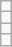<table class="wikitable">
<tr>
<td></td>
</tr>
<tr>
<td></td>
</tr>
<tr>
<td></td>
</tr>
<tr>
<td></td>
</tr>
</table>
